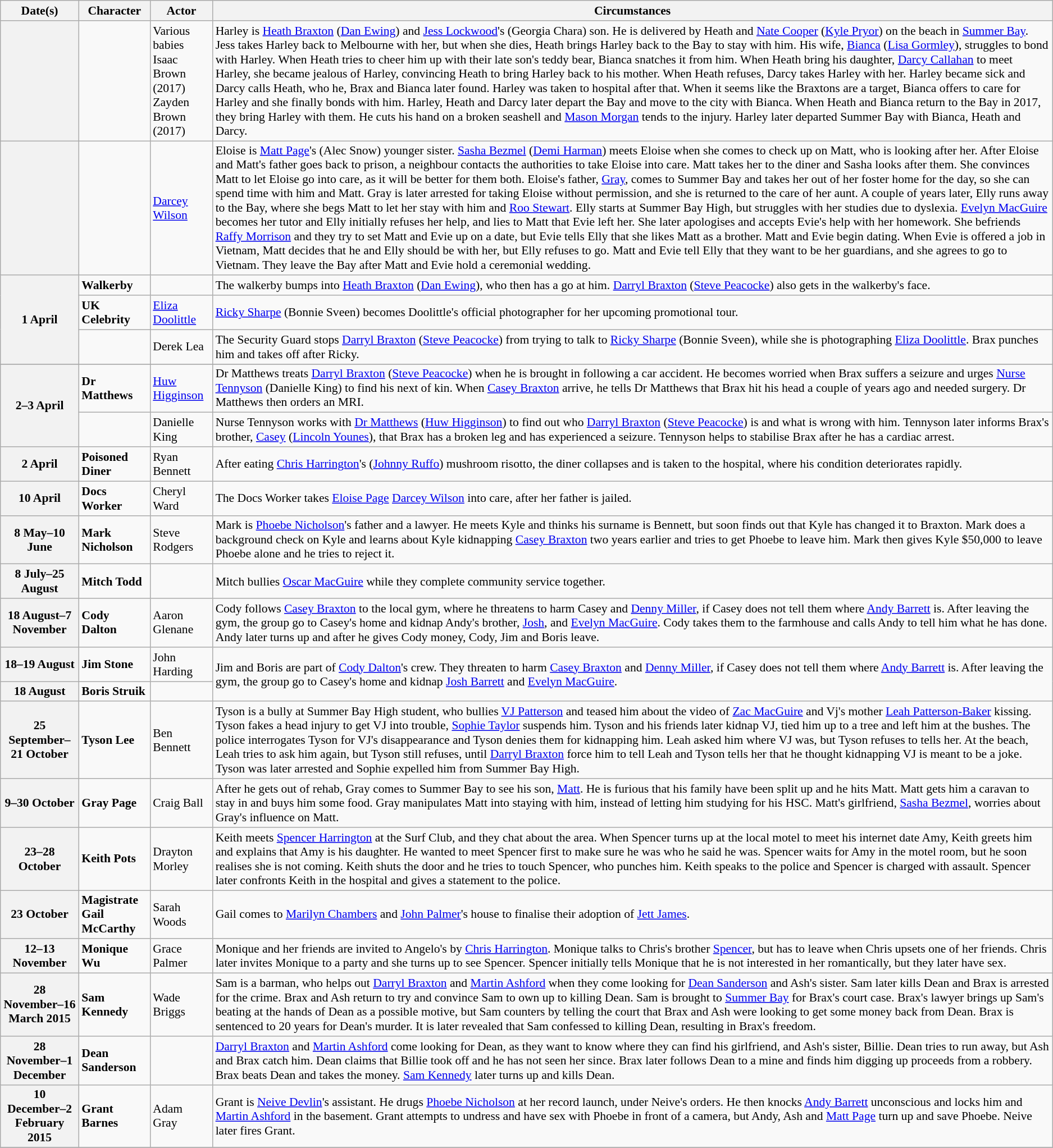<table class="wikitable plainrowheaders" style="font-size:90%">
<tr>
<th scope="col">Date(s)</th>
<th scope="col">Character</th>
<th scope="col">Actor</th>
<th scope="col">Circumstances</th>
</tr>
<tr>
<th scope="row"></th>
<td></td>
<td>Various babies<br>Isaac Brown (2017)<br>Zayden Brown (2017)</td>
<td>Harley is <a href='#'>Heath Braxton</a> (<a href='#'>Dan Ewing</a>) and <a href='#'>Jess Lockwood</a>'s (Georgia Chara) son. He is delivered by Heath and <a href='#'>Nate Cooper</a> (<a href='#'>Kyle Pryor</a>) on the beach in <a href='#'>Summer Bay</a>. Jess takes Harley back to Melbourne with her, but when she dies, Heath brings Harley back to the Bay to stay with him. His wife, <a href='#'>Bianca</a> (<a href='#'>Lisa Gormley</a>), struggles to bond with Harley. When Heath tries to cheer him up with their late son's teddy bear, Bianca snatches it from him. When Heath bring his daughter, <a href='#'>Darcy Callahan</a> to meet Harley, she became jealous of Harley, convincing Heath to bring Harley back to his mother. When Heath refuses, Darcy takes Harley with her. Harley became sick and Darcy calls Heath, who he, Brax and Bianca later found. Harley was taken to hospital after that. When it seems like the Braxtons are a target, Bianca offers to care for Harley and she finally bonds with him. Harley, Heath and Darcy later depart the Bay and move to the city with Bianca. When Heath and Bianca return to the Bay in 2017, they bring Harley with them. He cuts his hand on a broken seashell and <a href='#'>Mason Morgan</a> tends to the injury. Harley later departed Summer Bay with Bianca, Heath and Darcy.</td>
</tr>
<tr>
<th scope="row"></th>
<td></td>
<td><a href='#'>Darcey Wilson</a></td>
<td>Eloise is <a href='#'>Matt Page</a>'s (Alec Snow) younger sister. <a href='#'>Sasha Bezmel</a> (<a href='#'>Demi Harman</a>) meets Eloise when she comes to check up on Matt, who is looking after her. After Eloise and Matt's father goes back to prison, a neighbour contacts the authorities to take Eloise into care. Matt takes her to the diner and Sasha looks after them. She convinces Matt to let Eloise go into care, as it will be better for them both. Eloise's father, <a href='#'>Gray</a>, comes to Summer Bay and takes her out of her foster home for the day, so she can spend time with him and Matt. Gray is later arrested for taking Eloise without permission, and she is returned to the care of her aunt. A couple of years later, Elly runs away to the Bay, where she begs Matt to let her stay with him and <a href='#'>Roo Stewart</a>. Elly starts at Summer Bay High, but struggles with her studies due to dyslexia. <a href='#'>Evelyn MacGuire</a> becomes her tutor and Elly initially refuses her help, and lies to Matt that Evie left her. She later apologises and accepts Evie's help with her homework. She befriends <a href='#'>Raffy Morrison</a> and they try to set Matt and Evie up on a date, but Evie tells Elly that she likes Matt as a brother. Matt and Evie begin dating. When Evie is offered a job in Vietnam, Matt decides that he and Elly should be with her, but Elly refuses to go. Matt and Evie tell Elly that they want to be her guardians, and she agrees to go to Vietnam. They leave the Bay after Matt and Evie hold a ceremonial wedding.</td>
</tr>
<tr>
<th scope="row" rowspan="3">1 April</th>
<td><strong>Walkerby</strong></td>
<td></td>
<td>The walkerby bumps into <a href='#'>Heath Braxton</a> (<a href='#'>Dan Ewing</a>), who then has a go at him. <a href='#'>Darryl Braxton</a> (<a href='#'>Steve Peacocke</a>) also gets in the walkerby's face.</td>
</tr>
<tr>
<td><strong>UK Celebrity</strong></td>
<td><a href='#'>Eliza Doolittle</a></td>
<td><a href='#'>Ricky Sharpe</a> (Bonnie Sveen) becomes Doolittle's official photographer for her upcoming promotional tour.</td>
</tr>
<tr>
<td></td>
<td>Derek Lea</td>
<td>The Security Guard stops <a href='#'>Darryl Braxton</a> (<a href='#'>Steve Peacocke</a>) from trying to talk to <a href='#'>Ricky Sharpe</a> (Bonnie Sveen), while she is photographing <a href='#'>Eliza Doolittle</a>. Brax punches him and takes off after Ricky.</td>
</tr>
<tr>
</tr>
<tr>
<th scope="row" rowspan="2">2–3 April</th>
<td><strong>Dr Matthews</strong></td>
<td><a href='#'>Huw Higginson</a></td>
<td>Dr Matthews treats <a href='#'>Darryl Braxton</a> (<a href='#'>Steve Peacocke</a>) when he is brought in following a car accident. He becomes worried when Brax suffers a seizure and urges <a href='#'>Nurse Tennyson</a> (Danielle King) to find his next of kin. When <a href='#'>Casey Braxton</a> arrive, he tells Dr Matthews that Brax hit his head a couple of years ago and needed surgery. Dr Matthews then orders an MRI.</td>
</tr>
<tr>
<td></td>
<td>Danielle King</td>
<td>Nurse Tennyson works with <a href='#'>Dr Matthews</a> (<a href='#'>Huw Higginson</a>) to find out who <a href='#'>Darryl Braxton</a> (<a href='#'>Steve Peacocke</a>) is and what is wrong with him. Tennyson later informs Brax's brother, <a href='#'>Casey</a> (<a href='#'>Lincoln Younes</a>), that Brax has a broken leg and has experienced a seizure. Tennyson helps to stabilise Brax after he has a cardiac arrest.</td>
</tr>
<tr>
<th scope="row">2 April</th>
<td><strong>Poisoned Diner</strong></td>
<td>Ryan Bennett</td>
<td>After eating <a href='#'>Chris Harrington</a>'s (<a href='#'>Johnny Ruffo</a>) mushroom risotto, the diner collapses and is taken to the hospital, where his condition deteriorates rapidly.</td>
</tr>
<tr>
<th scope="row">10 April</th>
<td><strong>Docs Worker</strong></td>
<td>Cheryl Ward</td>
<td>The Docs Worker takes <a href='#'>Eloise Page</a> <a href='#'>Darcey Wilson</a> into care, after her father is jailed.</td>
</tr>
<tr>
<th scope="row">8 May–10 June</th>
<td><strong>Mark Nicholson</strong></td>
<td>Steve Rodgers</td>
<td>Mark is <a href='#'>Phoebe Nicholson</a>'s father and a lawyer. He meets Kyle and thinks his surname is Bennett, but soon finds out that Kyle has changed it to Braxton. Mark does a background check on Kyle and learns about Kyle kidnapping <a href='#'>Casey Braxton</a> two years earlier and tries to get Phoebe to leave him. Mark then gives Kyle $50,000 to leave Phoebe alone and he tries to reject it.</td>
</tr>
<tr>
<th scope="row">8 July–25 August</th>
<td><strong>Mitch Todd</strong></td>
<td></td>
<td>Mitch bullies <a href='#'>Oscar MacGuire</a> while they complete community service together.</td>
</tr>
<tr>
<th scope="row">18 August–7 November</th>
<td><strong>Cody Dalton</strong></td>
<td>Aaron Glenane</td>
<td>Cody follows <a href='#'>Casey Braxton</a> to the local gym, where he threatens to harm Casey and <a href='#'>Denny Miller</a>, if Casey does not tell them where <a href='#'>Andy Barrett</a> is. After leaving the gym, the group go to Casey's home and kidnap Andy's brother, <a href='#'>Josh</a>, and <a href='#'>Evelyn MacGuire</a>. Cody takes them to the farmhouse and calls Andy to tell him what he has done. Andy later turns up and after he gives Cody money, Cody, Jim and Boris leave.</td>
</tr>
<tr>
<th scope="row">18–19 August</th>
<td><strong>Jim Stone</strong></td>
<td>John Harding</td>
<td rowspan="2">Jim and Boris are part of <a href='#'>Cody Dalton</a>'s crew. They threaten to harm <a href='#'>Casey Braxton</a> and <a href='#'>Denny Miller</a>, if Casey does not tell them where <a href='#'>Andy Barrett</a> is. After leaving the gym, the group go to Casey's home and kidnap <a href='#'>Josh Barrett</a> and <a href='#'>Evelyn MacGuire</a>.</td>
</tr>
<tr>
<th scope="row">18 August</th>
<td><strong>Boris Struik</strong></td>
<td></td>
</tr>
<tr>
<th scope="row">25 September–21 October</th>
<td><strong>Tyson Lee</strong></td>
<td>Ben Bennett</td>
<td>Tyson is a bully at Summer Bay High student, who bullies <a href='#'>VJ Patterson</a> and teased him about the video of <a href='#'>Zac MacGuire</a> and Vj's mother <a href='#'>Leah Patterson-Baker</a> kissing. Tyson fakes a head injury to get VJ into trouble, <a href='#'>Sophie Taylor</a> suspends him. Tyson and his friends later kidnap VJ, tied him up to a tree and left him at the bushes. The police interrogates Tyson for VJ's disappearance and Tyson denies them for kidnapping him. Leah asked him where VJ was, but Tyson refuses to tells her. At the beach, Leah tries to ask him again, but Tyson still refuses, until <a href='#'>Darryl Braxton</a> force him to tell Leah and Tyson tells her that he thought kidnapping VJ is meant to be a joke. Tyson was later arrested and Sophie expelled him from Summer Bay High.</td>
</tr>
<tr>
<th scope="row">9–30 October</th>
<td><strong>Gray Page</strong></td>
<td>Craig Ball</td>
<td>After he gets out of rehab, Gray comes to Summer Bay to see his son, <a href='#'>Matt</a>. He is furious that his family have been split up and he hits Matt. Matt gets him a caravan to stay in and buys him some food. Gray manipulates Matt into staying with him, instead of letting him studying for his HSC. Matt's girlfriend, <a href='#'>Sasha Bezmel</a>, worries about Gray's influence on Matt.</td>
</tr>
<tr>
<th scope="row">23–28 October</th>
<td><strong>Keith Pots</strong></td>
<td>Drayton Morley</td>
<td>Keith meets <a href='#'>Spencer Harrington</a> at the Surf Club, and they chat about the area. When Spencer turns up at the local motel to meet his internet date Amy, Keith greets him and explains that Amy is his daughter. He wanted to meet Spencer first to make sure he was who he said he was. Spencer waits for Amy in the motel room, but he soon realises she is not coming. Keith shuts the door and he tries to touch Spencer, who punches him. Keith speaks to the police and Spencer is charged with assault. Spencer later confronts Keith in the hospital and gives a statement to the police.</td>
</tr>
<tr>
<th scope="row">23 October</th>
<td><strong>Magistrate Gail McCarthy</strong></td>
<td>Sarah Woods</td>
<td>Gail comes to <a href='#'>Marilyn Chambers</a> and <a href='#'>John Palmer</a>'s house to finalise their adoption of <a href='#'>Jett James</a>.</td>
</tr>
<tr>
<th scope="row">12–13 November</th>
<td><strong>Monique Wu</strong></td>
<td>Grace Palmer</td>
<td>Monique and her friends are invited to Angelo's by <a href='#'>Chris Harrington</a>. Monique talks to Chris's brother <a href='#'>Spencer</a>, but has to leave when Chris upsets one of her friends. Chris later invites Monique to a party and she turns up to see Spencer. Spencer initially tells Monique that he is not interested in her romantically, but they later have sex.</td>
</tr>
<tr>
<th scope="row">28 November–16 March 2015</th>
<td><strong>Sam Kennedy</strong></td>
<td>Wade Briggs</td>
<td>Sam is a barman, who helps out <a href='#'>Darryl Braxton</a> and <a href='#'>Martin Ashford</a> when they come looking for <a href='#'>Dean Sanderson</a> and Ash's sister. Sam later kills Dean and Brax is arrested for the crime. Brax and Ash return to try and convince Sam to own up to killing Dean. Sam is brought to <a href='#'>Summer Bay</a> for Brax's court case. Brax's lawyer brings up Sam's beating at the hands of Dean as a possible motive, but Sam counters by telling the court that Brax and Ash were looking to get some money back from Dean. Brax is sentenced to 20 years for Dean's murder. It is later revealed that Sam confessed to killing Dean, resulting in Brax's freedom.</td>
</tr>
<tr>
<th scope="row">28 November–1 December</th>
<td><strong>Dean Sanderson</strong></td>
<td></td>
<td><a href='#'>Darryl Braxton</a> and <a href='#'>Martin Ashford</a> come looking for Dean, as they want to know where they can find his girlfriend, and Ash's sister, Billie. Dean tries to run away, but Ash and Brax catch him. Dean claims that Billie took off and he has not seen her since. Brax later follows Dean to a mine and finds him digging up proceeds from a robbery. Brax beats Dean and takes the money. <a href='#'>Sam Kennedy</a> later turns up and kills Dean.</td>
</tr>
<tr>
<th scope="row">10 December–2 February 2015</th>
<td><strong>Grant Barnes</strong></td>
<td>Adam Gray</td>
<td>Grant is <a href='#'>Neive Devlin</a>'s assistant. He drugs <a href='#'>Phoebe Nicholson</a> at her record launch, under Neive's orders. He then knocks <a href='#'>Andy Barrett</a> unconscious and locks him and <a href='#'>Martin Ashford</a> in the basement. Grant attempts to undress and have sex with Phoebe in front of a camera, but Andy, Ash and <a href='#'>Matt Page</a> turn up and save Phoebe. Neive later fires Grant.</td>
</tr>
<tr>
</tr>
</table>
